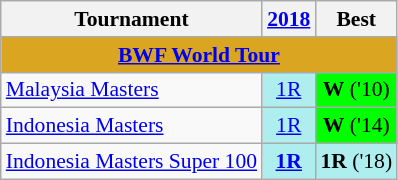<table class="wikitable" style="font-size: 90%; text-align:center">
<tr>
<th>Tournament</th>
<th><a href='#'>2018</a></th>
<th>Best</th>
</tr>
<tr bgcolor=DAA520>
<td colspan="3" align=center><strong><a href='#'>BWF World Tour</a></strong></td>
</tr>
<tr>
<td align=left><a href='#'>Malaysia Masters</a></td>
<td bgcolor=AFEEEE><a href='#'>1R</a></td>
<td bgcolor=00FF00><strong>W</strong> ('10)</td>
</tr>
<tr>
<td align=left><a href='#'>Indonesia Masters</a></td>
<td bgcolor=AFEEEE><a href='#'>1R</a></td>
<td bgcolor=00FF00><strong>W</strong> ('14)</td>
</tr>
<tr>
<td align=left><a href='#'>Indonesia Masters Super 100</a></td>
<td bgcolor=AFEEEE><a href='#'><strong>1R</strong></a></td>
<td bgcolor=AFEEEE><strong>1R</strong> ('18)</td>
</tr>
</table>
